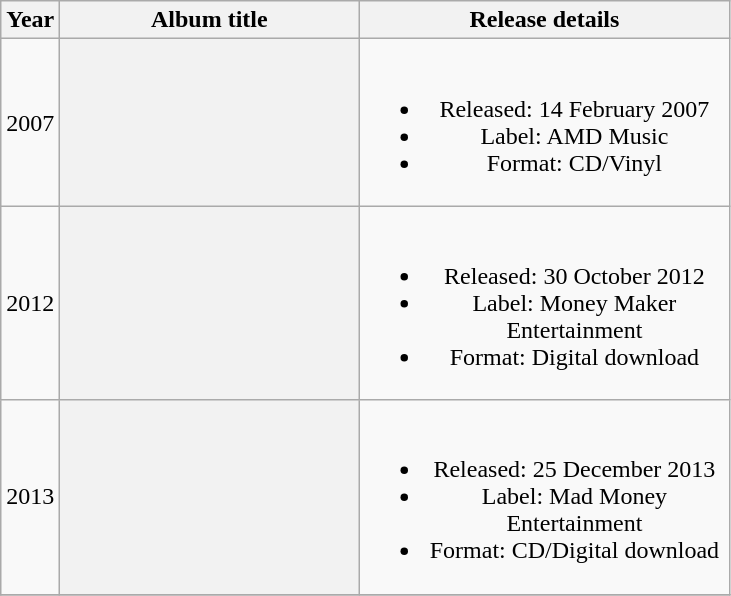<table class="wikitable plainrowheaders" style="text-align:center;">
<tr>
<th>Year</th>
<th scope="col" rowspan="1" style="width:12em;">Album title</th>
<th scope="col" rowspan="1" style="width:15em;">Release details</th>
</tr>
<tr>
<td>2007</td>
<th></th>
<td><br><ul><li>Released: 14 February 2007</li><li>Label: AMD Music</li><li>Format: CD/Vinyl</li></ul></td>
</tr>
<tr>
<td>2012</td>
<th></th>
<td><br><ul><li>Released: 30 October 2012</li><li>Label: Money Maker Entertainment</li><li>Format: Digital download</li></ul></td>
</tr>
<tr>
<td>2013</td>
<th></th>
<td><br><ul><li>Released: 25 December 2013</li><li>Label: Mad Money Entertainment</li><li>Format: CD/Digital download</li></ul></td>
</tr>
<tr>
</tr>
</table>
